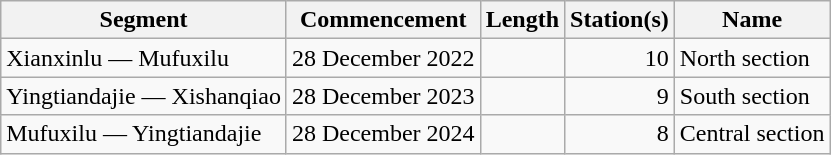<table class="wikitable" style="border-collapse: collapse; text-align: right;">
<tr>
<th>Segment</th>
<th>Commencement</th>
<th>Length</th>
<th>Station(s)</th>
<th>Name</th>
</tr>
<tr>
<td style="text-align: left;">Xianxinlu — Mufuxilu</td>
<td>28 December 2022</td>
<td></td>
<td>10</td>
<td style="text-align: left;">North section</td>
</tr>
<tr>
<td style="text-align: left;">Yingtiandajie — Xishanqiao</td>
<td>28 December 2023</td>
<td></td>
<td>9</td>
<td style="text-align: left;">South section</td>
</tr>
<tr>
<td style="text-align: left;">Mufuxilu — Yingtiandajie</td>
<td>28 December 2024</td>
<td></td>
<td>8</td>
<td style="text-align: left;">Central section</td>
</tr>
</table>
